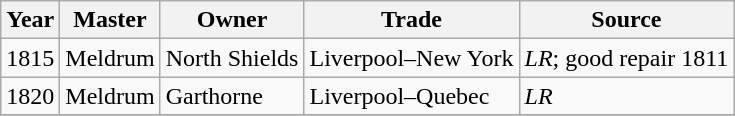<table class="sortable wikitable">
<tr>
<th>Year</th>
<th>Master</th>
<th>Owner</th>
<th>Trade</th>
<th>Source</th>
</tr>
<tr>
<td>1815</td>
<td>Meldrum</td>
<td>North Shields</td>
<td>Liverpool–New York</td>
<td><em>LR</em>; good repair 1811</td>
</tr>
<tr>
<td>1820</td>
<td>Meldrum</td>
<td>Garthorne</td>
<td>Liverpool–Quebec</td>
<td><em>LR</em></td>
</tr>
<tr>
</tr>
</table>
